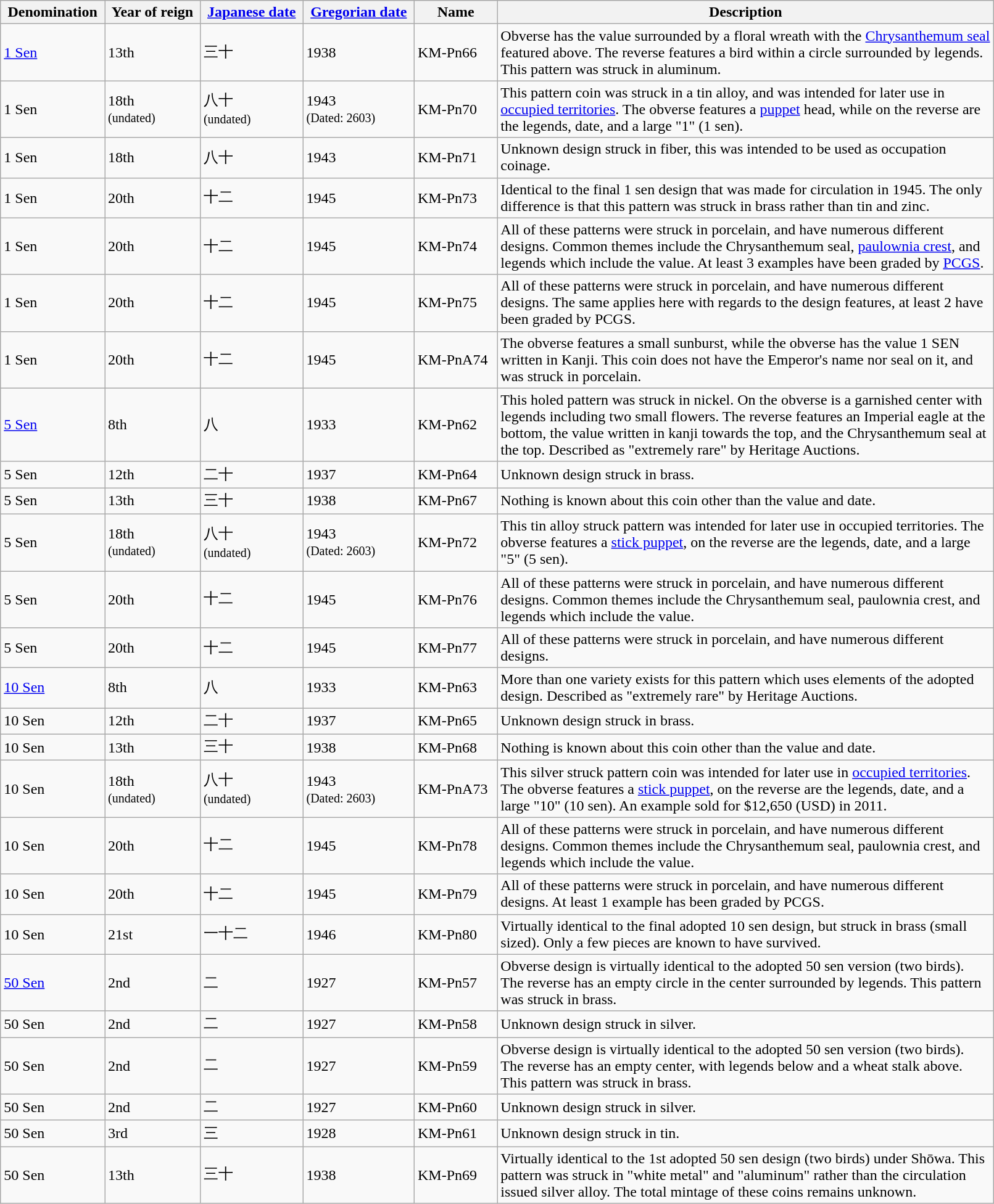<table class="wikitable sortable" width="85%">
<tr>
<th>Denomination</th>
<th>Year of reign</th>
<th class="unsortable"><a href='#'>Japanese date</a></th>
<th><a href='#'>Gregorian date</a></th>
<th>Name</th>
<th class="unsortable" width="50%">Description</th>
</tr>
<tr>
<td><a href='#'>1 Sen</a></td>
<td>13th</td>
<td>三十</td>
<td>1938</td>
<td>KM-Pn66</td>
<td>Obverse has the value surrounded by a floral wreath with the <a href='#'>Chrysanthemum seal</a> featured above. The reverse features a bird within a circle surrounded by legends. This pattern was struck in aluminum.</td>
</tr>
<tr>
<td>1 Sen</td>
<td>18th<br><small>(undated)</small></td>
<td>八十<br><small>(undated)</small></td>
<td>1943<br><small>(Dated: 2603)</small></td>
<td>KM-Pn70</td>
<td>This pattern coin was struck in a tin alloy, and was intended for later use in <a href='#'>occupied territories</a>. The obverse features a <a href='#'>puppet</a> head, while on the reverse are the legends, date, and a large "1" (1 sen).</td>
</tr>
<tr>
<td>1 Sen</td>
<td>18th</td>
<td>八十</td>
<td>1943</td>
<td>KM-Pn71</td>
<td>Unknown design struck in fiber, this was intended to be used as occupation coinage.</td>
</tr>
<tr>
<td>1 Sen</td>
<td>20th</td>
<td>十二</td>
<td>1945</td>
<td>KM-Pn73</td>
<td>Identical to the final 1 sen design that was made for circulation in 1945. The only difference is that this pattern was struck in brass rather than tin and zinc.</td>
</tr>
<tr>
<td>1 Sen</td>
<td>20th</td>
<td>十二</td>
<td>1945</td>
<td>KM-Pn74</td>
<td>All of these patterns were struck in porcelain, and have numerous different designs. Common themes include the Chrysanthemum seal, <a href='#'>paulownia crest</a>, and legends which include the value. At least 3 examples have been graded by <a href='#'>PCGS</a>.</td>
</tr>
<tr>
<td>1 Sen</td>
<td>20th</td>
<td>十二</td>
<td>1945</td>
<td>KM-Pn75</td>
<td>All of these patterns were struck in porcelain, and have numerous different designs. The same applies here with regards to the design features, at least 2 have been graded by PCGS.</td>
</tr>
<tr>
<td>1 Sen</td>
<td>20th</td>
<td>十二</td>
<td>1945</td>
<td>KM-PnA74</td>
<td>The obverse features a small sunburst, while the obverse has the value 1 SEN written in Kanji. This coin does not have the Emperor's name nor seal on it, and was struck in porcelain.</td>
</tr>
<tr>
<td><a href='#'>5 Sen</a></td>
<td>8th</td>
<td>八</td>
<td>1933</td>
<td>KM-Pn62</td>
<td>This holed pattern was struck in nickel. On the obverse is a garnished center with legends including two small flowers. The reverse features an Imperial eagle at the bottom, the value written in kanji towards the top, and the Chrysanthemum seal at the top. Described as "extremely rare" by Heritage Auctions.</td>
</tr>
<tr>
<td>5 Sen</td>
<td>12th</td>
<td>二十</td>
<td>1937</td>
<td>KM-Pn64</td>
<td>Unknown design struck in brass.</td>
</tr>
<tr>
<td>5 Sen</td>
<td>13th</td>
<td>三十</td>
<td>1938</td>
<td>KM-Pn67</td>
<td>Nothing is known about this coin other than the value and date.</td>
</tr>
<tr>
<td>5 Sen</td>
<td>18th<br><small>(undated)</small></td>
<td>八十<br><small>(undated)</small></td>
<td>1943<br><small>(Dated: 2603)</small></td>
<td>KM-Pn72</td>
<td>This tin alloy struck pattern was intended for later use in occupied territories. The obverse features a <a href='#'>stick puppet</a>, on the reverse are the legends, date, and a large "5" (5 sen).</td>
</tr>
<tr>
<td>5 Sen</td>
<td>20th</td>
<td>十二</td>
<td>1945</td>
<td>KM-Pn76</td>
<td>All of these patterns were struck in porcelain, and have numerous different designs. Common themes include the Chrysanthemum seal, paulownia crest, and legends which include the value.</td>
</tr>
<tr>
<td>5 Sen</td>
<td>20th</td>
<td>十二</td>
<td>1945</td>
<td>KM-Pn77</td>
<td>All of these patterns were struck in porcelain, and have numerous different designs.</td>
</tr>
<tr>
<td><a href='#'>10 Sen</a></td>
<td>8th</td>
<td>八</td>
<td>1933</td>
<td>KM-Pn63</td>
<td>More than one variety exists for this pattern which uses elements of the adopted design. Described as "extremely rare" by Heritage Auctions.</td>
</tr>
<tr>
<td>10 Sen</td>
<td>12th</td>
<td>二十</td>
<td>1937</td>
<td>KM-Pn65</td>
<td>Unknown design struck in brass.</td>
</tr>
<tr>
<td>10 Sen</td>
<td>13th</td>
<td>三十</td>
<td>1938</td>
<td>KM-Pn68</td>
<td>Nothing is known about this coin other than the value and date.</td>
</tr>
<tr>
<td>10 Sen</td>
<td>18th<br><small>(undated)</small></td>
<td>八十<br><small>(undated)</small></td>
<td>1943<br><small>(Dated: 2603)</small></td>
<td>KM-PnA73</td>
<td>This silver struck pattern coin was intended for later use in <a href='#'>occupied territories</a>. The obverse features a <a href='#'>stick puppet</a>, on the reverse are the legends, date, and a large "10" (10 sen). An example sold for $12,650 (USD) in 2011.</td>
</tr>
<tr>
<td>10 Sen</td>
<td>20th</td>
<td>十二</td>
<td>1945</td>
<td>KM-Pn78</td>
<td>All of these patterns were struck in porcelain, and have numerous different designs. Common themes include the Chrysanthemum seal, paulownia crest, and legends which include the value.</td>
</tr>
<tr>
<td>10 Sen</td>
<td>20th</td>
<td>十二</td>
<td>1945</td>
<td>KM-Pn79</td>
<td>All of these patterns were struck in porcelain, and have numerous different designs. At least 1 example has been graded by PCGS.</td>
</tr>
<tr>
<td>10 Sen</td>
<td>21st</td>
<td>一十二</td>
<td>1946</td>
<td>KM-Pn80</td>
<td>Virtually identical to the final adopted 10 sen design, but struck in brass (small sized). Only a few pieces are known to have survived.</td>
</tr>
<tr>
<td><a href='#'>50 Sen</a></td>
<td>2nd</td>
<td>二</td>
<td>1927</td>
<td>KM-Pn57</td>
<td>Obverse design is virtually identical to the adopted 50 sen version (two birds). The reverse has an empty circle in the center surrounded by legends. This pattern was struck in brass.</td>
</tr>
<tr>
<td>50 Sen</td>
<td>2nd</td>
<td>二</td>
<td>1927</td>
<td>KM-Pn58</td>
<td>Unknown design struck in silver.</td>
</tr>
<tr>
<td>50 Sen</td>
<td>2nd</td>
<td>二</td>
<td>1927</td>
<td>KM-Pn59</td>
<td>Obverse design is virtually identical to the adopted 50 sen version (two birds). The reverse has an empty center, with legends below and a wheat stalk above. This pattern was struck in brass.</td>
</tr>
<tr>
<td>50 Sen</td>
<td>2nd</td>
<td>二</td>
<td>1927</td>
<td>KM-Pn60</td>
<td>Unknown design struck in silver.</td>
</tr>
<tr>
<td>50 Sen</td>
<td>3rd</td>
<td>三</td>
<td>1928</td>
<td>KM-Pn61</td>
<td>Unknown design struck in tin.</td>
</tr>
<tr>
<td>50 Sen</td>
<td>13th</td>
<td>三十</td>
<td>1938</td>
<td>KM-Pn69</td>
<td>Virtually identical to the 1st adopted 50 sen design (two birds) under Shōwa. This pattern was struck in "white metal" and "aluminum" rather than the circulation issued silver alloy. The total mintage of these coins remains unknown.</td>
</tr>
</table>
